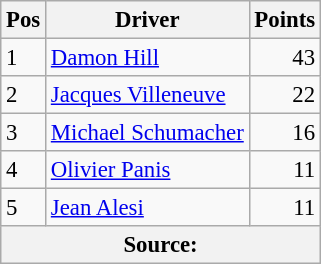<table class="wikitable" style="font-size: 95%;">
<tr>
<th>Pos</th>
<th>Driver</th>
<th>Points</th>
</tr>
<tr>
<td>1</td>
<td> <a href='#'>Damon Hill</a></td>
<td align="right">43</td>
</tr>
<tr>
<td>2</td>
<td> <a href='#'>Jacques Villeneuve</a></td>
<td align="right">22</td>
</tr>
<tr>
<td>3</td>
<td> <a href='#'>Michael Schumacher</a></td>
<td align="right">16</td>
</tr>
<tr>
<td>4</td>
<td> <a href='#'>Olivier Panis</a></td>
<td align="right">11</td>
</tr>
<tr>
<td>5</td>
<td> <a href='#'>Jean Alesi</a></td>
<td align="right">11</td>
</tr>
<tr>
<th colspan=4>Source: </th>
</tr>
</table>
